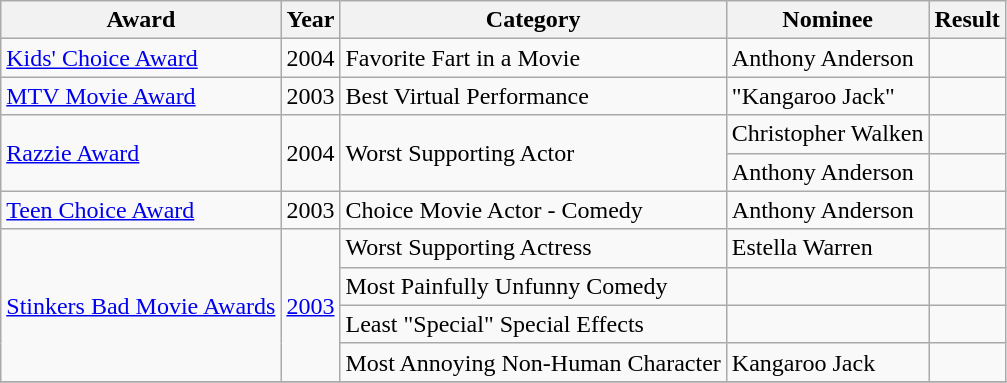<table class="wikitable sortable">
<tr>
<th>Award</th>
<th>Year</th>
<th>Category</th>
<th>Nominee</th>
<th>Result</th>
</tr>
<tr>
<td><a href='#'>Kids' Choice Award</a></td>
<td>2004</td>
<td>Favorite Fart in a Movie</td>
<td>Anthony Anderson</td>
<td></td>
</tr>
<tr>
<td><a href='#'>MTV Movie Award</a></td>
<td>2003</td>
<td>Best Virtual Performance</td>
<td>"Kangaroo Jack"</td>
<td></td>
</tr>
<tr>
<td rowspan="2"><a href='#'>Razzie Award</a></td>
<td rowspan="2">2004</td>
<td rowspan="2">Worst Supporting Actor</td>
<td>Christopher Walken</td>
<td></td>
</tr>
<tr>
<td>Anthony Anderson</td>
<td></td>
</tr>
<tr>
<td><a href='#'>Teen Choice Award</a></td>
<td>2003</td>
<td>Choice Movie Actor - Comedy</td>
<td>Anthony Anderson</td>
<td></td>
</tr>
<tr>
<td rowspan="4"><a href='#'>Stinkers Bad Movie Awards</a></td>
<td rowspan="4"><a href='#'>2003</a></td>
<td>Worst Supporting Actress</td>
<td>Estella Warren</td>
<td></td>
</tr>
<tr>
<td>Most Painfully Unfunny Comedy</td>
<td></td>
<td></td>
</tr>
<tr>
<td>Least "Special" Special Effects</td>
<td></td>
<td></td>
</tr>
<tr>
<td>Most Annoying Non-Human Character</td>
<td>Kangaroo Jack</td>
<td></td>
</tr>
<tr>
</tr>
</table>
